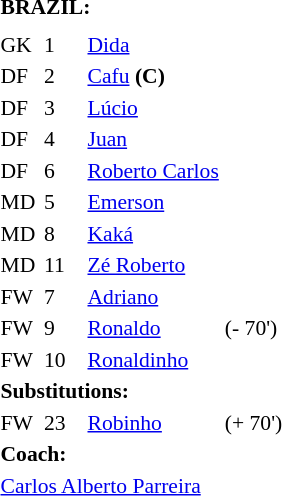<table style="float:left; font-size:90%; margin-right:1em">
<tr>
<td colspan=4><strong>BRAZIL:</strong></td>
</tr>
<tr>
<th width=25></th>
<th width=25></th>
</tr>
<tr>
<td>GK</td>
<td>1</td>
<td><a href='#'>Dida</a></td>
</tr>
<tr>
<td>DF</td>
<td>2</td>
<td><a href='#'>Cafu</a> <strong>(C)</strong></td>
</tr>
<tr>
<td>DF</td>
<td>3</td>
<td><a href='#'>Lúcio</a></td>
</tr>
<tr>
<td>DF</td>
<td>4</td>
<td><a href='#'>Juan</a></td>
</tr>
<tr>
<td>DF</td>
<td>6</td>
<td><a href='#'>Roberto Carlos</a></td>
</tr>
<tr>
<td>MD</td>
<td>5</td>
<td><a href='#'>Emerson</a> </td>
</tr>
<tr>
<td>MD</td>
<td>8</td>
<td><a href='#'>Kaká</a></td>
</tr>
<tr>
<td>MD</td>
<td>11</td>
<td><a href='#'>Zé Roberto</a></td>
</tr>
<tr>
<td>FW</td>
<td>7</td>
<td><a href='#'>Adriano</a></td>
</tr>
<tr>
<td>FW</td>
<td>9</td>
<td><a href='#'>Ronaldo</a></td>
<td>(- 70')</td>
</tr>
<tr>
<td>FW</td>
<td>10</td>
<td><a href='#'>Ronaldinho</a></td>
</tr>
<tr>
<td colspan=3><strong>Substitutions:</strong></td>
</tr>
<tr>
<td>FW</td>
<td>23</td>
<td><a href='#'>Robinho</a></td>
<td>(+ 70')</td>
</tr>
<tr>
<td colspan=3><strong>Coach:</strong></td>
</tr>
<tr>
<td colspan=4><a href='#'>Carlos Alberto Parreira</a></td>
</tr>
</table>
